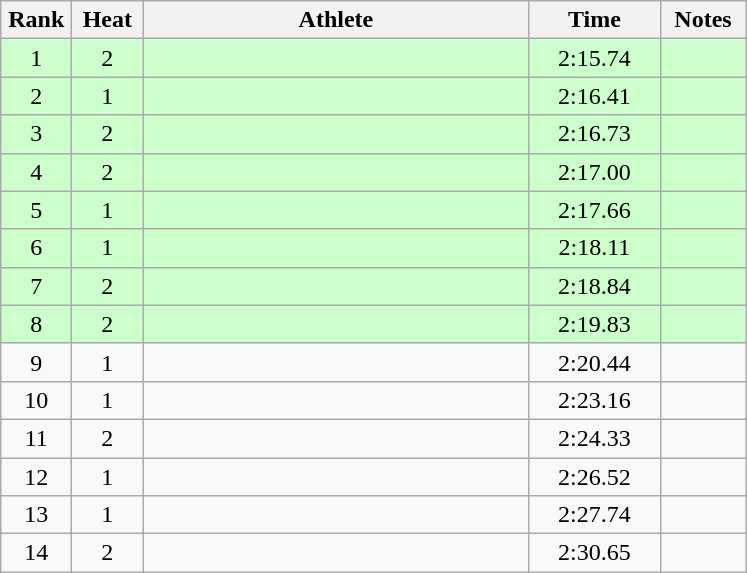<table class="wikitable" style="text-align:center">
<tr>
<th width=40>Rank</th>
<th width=40>Heat</th>
<th width=250>Athlete</th>
<th width=80>Time</th>
<th width=50>Notes</th>
</tr>
<tr bgcolor=ccffcc>
<td>1</td>
<td>2</td>
<td align=left></td>
<td>2:15.74</td>
<td></td>
</tr>
<tr bgcolor=ccffcc>
<td>2</td>
<td>1</td>
<td align=left></td>
<td>2:16.41</td>
<td></td>
</tr>
<tr bgcolor=ccffcc>
<td>3</td>
<td>2</td>
<td align=left></td>
<td>2:16.73</td>
<td></td>
</tr>
<tr bgcolor=ccffcc>
<td>4</td>
<td>2</td>
<td align=left></td>
<td>2:17.00</td>
<td></td>
</tr>
<tr bgcolor=ccffcc>
<td>5</td>
<td>1</td>
<td align=left></td>
<td>2:17.66</td>
<td></td>
</tr>
<tr bgcolor=ccffcc>
<td>6</td>
<td>1</td>
<td align=left></td>
<td>2:18.11</td>
<td></td>
</tr>
<tr bgcolor=ccffcc>
<td>7</td>
<td>2</td>
<td align=left></td>
<td>2:18.84</td>
<td></td>
</tr>
<tr bgcolor=ccffcc>
<td>8</td>
<td>2</td>
<td align=left></td>
<td>2:19.83</td>
<td></td>
</tr>
<tr>
<td>9</td>
<td>1</td>
<td align=left></td>
<td>2:20.44</td>
<td></td>
</tr>
<tr>
<td>10</td>
<td>1</td>
<td align=left></td>
<td>2:23.16</td>
<td></td>
</tr>
<tr>
<td>11</td>
<td>2</td>
<td align=left></td>
<td>2:24.33</td>
<td></td>
</tr>
<tr>
<td>12</td>
<td>1</td>
<td align=left></td>
<td>2:26.52</td>
<td></td>
</tr>
<tr>
<td>13</td>
<td>1</td>
<td align=left></td>
<td>2:27.74</td>
<td></td>
</tr>
<tr>
<td>14</td>
<td>2</td>
<td align=left></td>
<td>2:30.65</td>
<td></td>
</tr>
</table>
